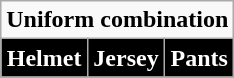<table class="wikitable"  style="display: inline-table;">
<tr>
<td align="center" Colspan="3"><strong>Uniform combination</strong></td>
</tr>
<tr align="center">
<td style="background:#000000; color:white"><strong>Helmet</strong></td>
<td style="background:#000000; color:white"><strong>Jersey</strong></td>
<td style="background:#000000; color:white"><strong>Pants</strong></td>
</tr>
</table>
